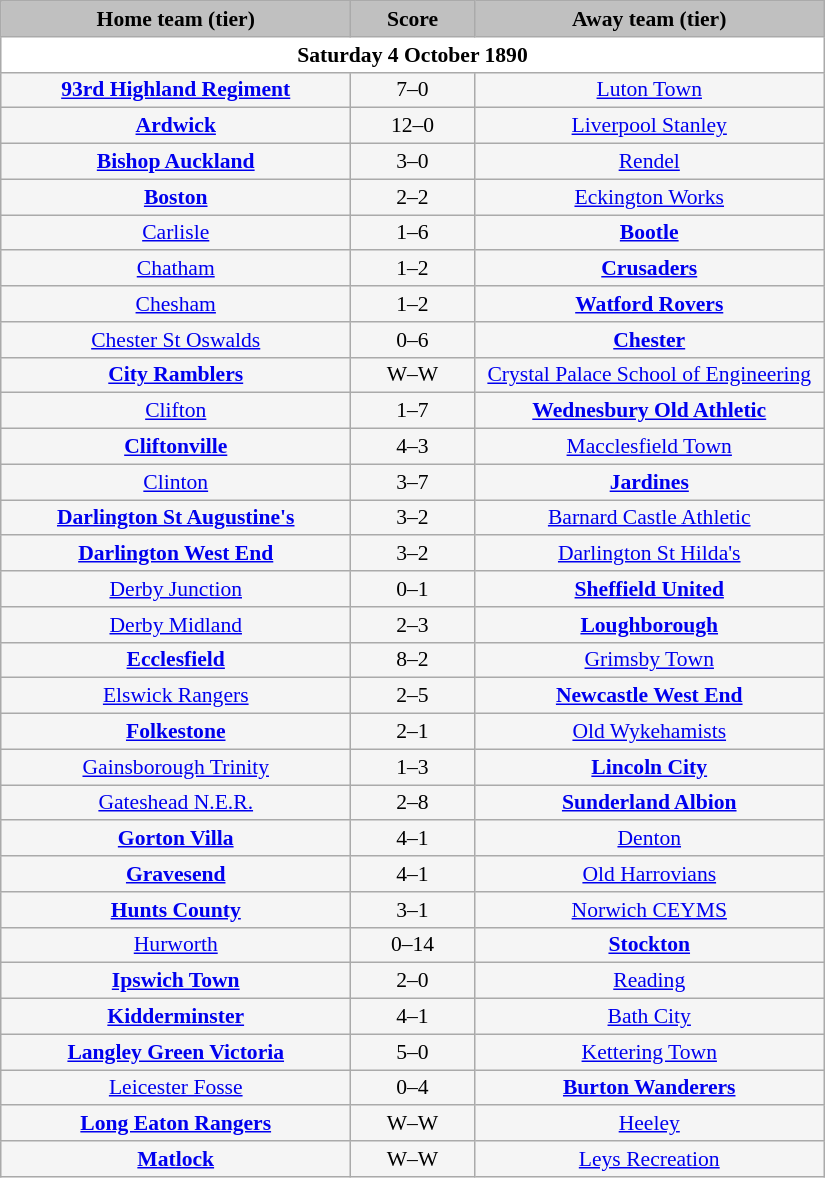<table class="wikitable" style="width: 550px; background:WhiteSmoke; text-align:center; font-size:90%">
<tr>
<td scope="col" style="width: 42.50%; background:silver;"><strong>Home team (tier)</strong></td>
<td scope="col" style="width: 15.00%; background:silver;"><strong>Score</strong></td>
<td scope="col" style="width: 42.50%; background:silver;"><strong>Away team (tier)</strong></td>
</tr>
<tr>
<td colspan="3" style= background:White><strong>Saturday 4 October 1890</strong></td>
</tr>
<tr>
<td><strong><a href='#'>93rd Highland Regiment</a></strong></td>
<td>7–0</td>
<td><a href='#'>Luton Town</a></td>
</tr>
<tr>
<td><strong><a href='#'>Ardwick</a></strong></td>
<td>12–0</td>
<td><a href='#'>Liverpool Stanley</a></td>
</tr>
<tr>
<td><strong><a href='#'>Bishop Auckland</a></strong></td>
<td>3–0</td>
<td><a href='#'>Rendel</a></td>
</tr>
<tr>
<td><strong><a href='#'>Boston</a></strong></td>
<td>2–2</td>
<td><a href='#'>Eckington Works</a></td>
</tr>
<tr>
<td><a href='#'>Carlisle</a></td>
<td>1–6</td>
<td><strong><a href='#'>Bootle</a></strong></td>
</tr>
<tr>
<td><a href='#'>Chatham</a></td>
<td>1–2</td>
<td><strong><a href='#'>Crusaders</a></strong></td>
</tr>
<tr>
<td><a href='#'>Chesham</a></td>
<td>1–2</td>
<td><strong><a href='#'>Watford Rovers</a></strong></td>
</tr>
<tr>
<td><a href='#'>Chester St Oswalds</a></td>
<td>0–6</td>
<td><strong><a href='#'>Chester</a></strong></td>
</tr>
<tr>
<td><strong><a href='#'>City Ramblers</a></strong></td>
<td>W–W</td>
<td><a href='#'>Crystal Palace School of Engineering</a></td>
</tr>
<tr>
<td><a href='#'>Clifton</a></td>
<td>1–7</td>
<td><strong><a href='#'>Wednesbury Old Athletic</a></strong></td>
</tr>
<tr>
<td><strong><a href='#'>Cliftonville</a></strong></td>
<td>4–3</td>
<td><a href='#'>Macclesfield Town</a></td>
</tr>
<tr>
<td><a href='#'>Clinton</a></td>
<td>3–7</td>
<td><strong><a href='#'>Jardines</a></strong></td>
</tr>
<tr>
<td><strong><a href='#'>Darlington St Augustine's</a></strong></td>
<td>3–2</td>
<td><a href='#'>Barnard Castle Athletic</a></td>
</tr>
<tr>
<td><strong><a href='#'>Darlington West End</a></strong></td>
<td>3–2</td>
<td><a href='#'>Darlington St Hilda's</a></td>
</tr>
<tr>
<td><a href='#'>Derby Junction</a></td>
<td>0–1</td>
<td><strong><a href='#'>Sheffield United</a></strong></td>
</tr>
<tr>
<td><a href='#'>Derby Midland</a></td>
<td>2–3</td>
<td><strong><a href='#'>Loughborough</a></strong></td>
</tr>
<tr>
<td><strong><a href='#'>Ecclesfield</a></strong></td>
<td>8–2</td>
<td><a href='#'>Grimsby Town</a></td>
</tr>
<tr>
<td><a href='#'>Elswick Rangers</a></td>
<td>2–5</td>
<td><strong><a href='#'>Newcastle West End</a></strong></td>
</tr>
<tr>
<td><strong><a href='#'>Folkestone</a></strong></td>
<td>2–1</td>
<td><a href='#'>Old Wykehamists</a></td>
</tr>
<tr>
<td><a href='#'>Gainsborough Trinity</a></td>
<td>1–3</td>
<td><strong><a href='#'>Lincoln City</a></strong></td>
</tr>
<tr>
<td><a href='#'>Gateshead N.E.R.</a></td>
<td>2–8</td>
<td><strong><a href='#'>Sunderland Albion</a></strong></td>
</tr>
<tr>
<td><strong><a href='#'>Gorton Villa</a></strong></td>
<td>4–1</td>
<td><a href='#'>Denton</a></td>
</tr>
<tr>
<td><strong><a href='#'>Gravesend</a></strong></td>
<td>4–1</td>
<td><a href='#'>Old Harrovians</a></td>
</tr>
<tr>
<td><strong><a href='#'>Hunts County</a></strong></td>
<td>3–1</td>
<td><a href='#'>Norwich CEYMS</a></td>
</tr>
<tr>
<td><a href='#'>Hurworth</a></td>
<td>0–14</td>
<td><strong><a href='#'>Stockton</a></strong></td>
</tr>
<tr>
<td><strong><a href='#'>Ipswich Town</a></strong></td>
<td>2–0</td>
<td><a href='#'>Reading</a></td>
</tr>
<tr>
<td><strong><a href='#'>Kidderminster</a></strong></td>
<td>4–1</td>
<td><a href='#'>Bath City</a></td>
</tr>
<tr>
<td><strong><a href='#'>Langley Green Victoria</a></strong></td>
<td>5–0</td>
<td><a href='#'>Kettering Town</a></td>
</tr>
<tr>
<td><a href='#'>Leicester Fosse</a></td>
<td>0–4</td>
<td><strong><a href='#'>Burton Wanderers</a></strong></td>
</tr>
<tr>
<td><strong><a href='#'>Long Eaton Rangers</a></strong></td>
<td>W–W</td>
<td><a href='#'>Heeley</a></td>
</tr>
<tr>
<td><strong><a href='#'>Matlock</a></strong></td>
<td>W–W</td>
<td><a href='#'>Leys Recreation</a></td>
</tr>
</table>
